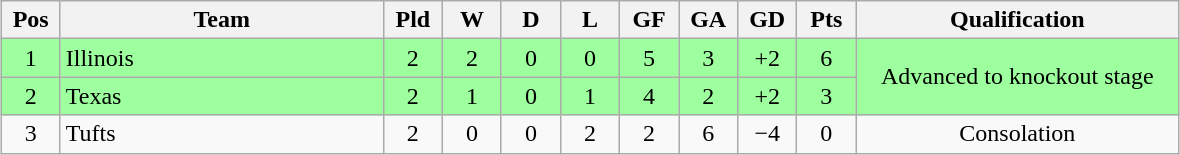<table class="wikitable" style="text-align:center; margin: 1em auto">
<tr>
<th style="width:2em">Pos</th>
<th style="width:13em">Team</th>
<th style="width:2em">Pld</th>
<th style="width:2em">W</th>
<th style="width:2em">D</th>
<th style="width:2em">L</th>
<th style="width:2em">GF</th>
<th style="width:2em">GA</th>
<th style="width:2em">GD</th>
<th style="width:2em">Pts</th>
<th style="width:13em">Qualification</th>
</tr>
<tr bgcolor="#9eff9e">
<td>1</td>
<td style="text-align:left">Illinois</td>
<td>2</td>
<td>2</td>
<td>0</td>
<td>0</td>
<td>5</td>
<td>3</td>
<td>+2</td>
<td>6</td>
<td rowspan="2">Advanced to knockout stage</td>
</tr>
<tr bgcolor="#9eff9e">
<td>2</td>
<td style="text-align:left">Texas</td>
<td>2</td>
<td>1</td>
<td>0</td>
<td>1</td>
<td>4</td>
<td>2</td>
<td>+2</td>
<td>3</td>
</tr>
<tr>
<td>3</td>
<td style="text-align:left">Tufts</td>
<td>2</td>
<td>0</td>
<td>0</td>
<td>2</td>
<td>2</td>
<td>6</td>
<td>−4</td>
<td>0</td>
<td>Consolation</td>
</tr>
</table>
